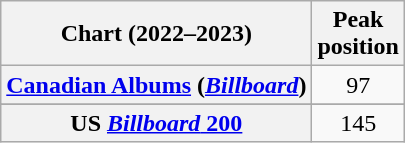<table class="wikitable sortable plainrowheaders" style="text-align:center">
<tr>
<th scope="col">Chart (2022–2023)</th>
<th scope="col">Peak<br>position</th>
</tr>
<tr>
<th scope="row"><a href='#'>Canadian Albums</a> (<em><a href='#'>Billboard</a></em>)</th>
<td>97</td>
</tr>
<tr>
</tr>
<tr>
<th scope="row">US <a href='#'><em>Billboard</em> 200</a></th>
<td>145</td>
</tr>
</table>
